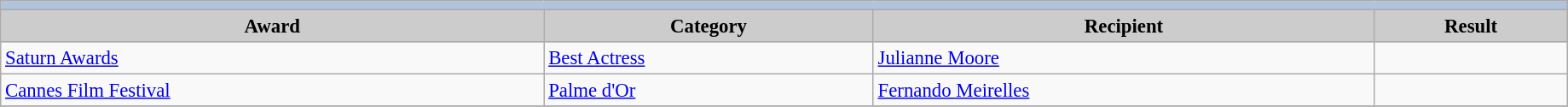<table class="wikitable" style="font-size: 95%;" width="97%" wigborder="2" cellpadding="3" background: #f9f9f9;>
<tr align="center">
<th colspan="4" style="background:#B0C4DE;"></th>
</tr>
<tr align="center">
<th style="background: #CCCCCC;">Award</th>
<th style="background: #CCCCCC;">Category</th>
<th style="background: #CCCCCC;">Recipient</th>
<th style="background: #CCCCCC;">Result</th>
</tr>
<tr>
<td><a href='#'>Saturn Awards</a></td>
<td><a href='#'>Best Actress</a></td>
<td><a href='#'>Julianne Moore</a></td>
<td></td>
</tr>
<tr>
<td><a href='#'>Cannes Film Festival</a></td>
<td><a href='#'>Palme d'Or</a></td>
<td><a href='#'>Fernando Meirelles</a></td>
<td></td>
</tr>
<tr>
</tr>
</table>
